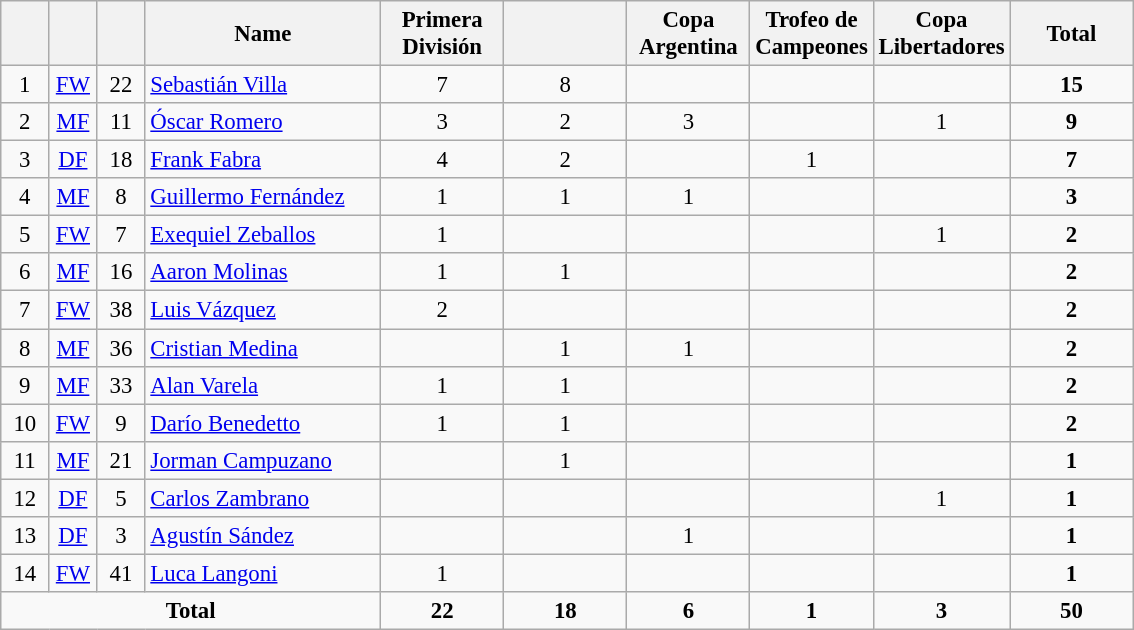<table class="wikitable sortable" style="font-size: 95%; text-align: center;">
<tr>
<th width=25></th>
<th width=25></th>
<th width=25></th>
<th width=150>Name</th>
<th width= 75>Primera División</th>
<th width= 75></th>
<th width= 75>Copa Argentina</th>
<th width= 75>Trofeo de Campeones</th>
<th width= 75>Copa Libertadores</th>
<th width= 75>Total</th>
</tr>
<tr>
<td>1</td>
<td><a href='#'>FW</a></td>
<td>22</td>
<td align=left> <a href='#'>Sebastián Villa</a></td>
<td>7</td>
<td>8</td>
<td></td>
<td></td>
<td></td>
<td><strong>15</strong></td>
</tr>
<tr>
<td>2</td>
<td><a href='#'>MF</a></td>
<td>11</td>
<td align=left> <a href='#'>Óscar Romero</a></td>
<td>3</td>
<td>2</td>
<td>3</td>
<td></td>
<td>1</td>
<td><strong>9</strong></td>
</tr>
<tr>
<td>3</td>
<td><a href='#'>DF</a></td>
<td>18</td>
<td align=left> <a href='#'>Frank Fabra</a></td>
<td>4</td>
<td>2</td>
<td></td>
<td>1</td>
<td></td>
<td><strong>7</strong></td>
</tr>
<tr>
<td>4</td>
<td><a href='#'>MF</a></td>
<td>8</td>
<td align=left> <a href='#'>Guillermo Fernández</a></td>
<td>1</td>
<td>1</td>
<td>1</td>
<td></td>
<td></td>
<td><strong>3</strong></td>
</tr>
<tr>
<td>5</td>
<td><a href='#'>FW</a></td>
<td>7</td>
<td align=left> <a href='#'>Exequiel Zeballos</a></td>
<td>1</td>
<td></td>
<td></td>
<td></td>
<td>1</td>
<td><strong>2</strong></td>
</tr>
<tr>
<td>6</td>
<td><a href='#'>MF</a></td>
<td>16</td>
<td align=left> <a href='#'>Aaron Molinas</a></td>
<td>1</td>
<td>1</td>
<td></td>
<td></td>
<td></td>
<td><strong>2</strong></td>
</tr>
<tr>
<td>7</td>
<td><a href='#'>FW</a></td>
<td>38</td>
<td align=left> <a href='#'>Luis Vázquez</a></td>
<td>2</td>
<td></td>
<td></td>
<td></td>
<td></td>
<td><strong>2</strong></td>
</tr>
<tr>
<td>8</td>
<td><a href='#'>MF</a></td>
<td>36</td>
<td align=left> <a href='#'>Cristian Medina</a></td>
<td></td>
<td>1</td>
<td>1</td>
<td></td>
<td></td>
<td><strong>2</strong></td>
</tr>
<tr>
<td>9</td>
<td><a href='#'>MF</a></td>
<td>33</td>
<td align=left> <a href='#'>Alan Varela</a></td>
<td>1</td>
<td>1</td>
<td></td>
<td></td>
<td></td>
<td><strong>2</strong></td>
</tr>
<tr>
<td>10</td>
<td><a href='#'>FW</a></td>
<td>9</td>
<td align=left> <a href='#'>Darío Benedetto</a></td>
<td>1</td>
<td>1</td>
<td></td>
<td></td>
<td></td>
<td><strong>2</strong></td>
</tr>
<tr>
<td>11</td>
<td><a href='#'>MF</a></td>
<td>21</td>
<td align=left> <a href='#'>Jorman Campuzano</a></td>
<td></td>
<td>1</td>
<td></td>
<td></td>
<td></td>
<td><strong>1</strong></td>
</tr>
<tr>
<td>12</td>
<td><a href='#'>DF</a></td>
<td>5</td>
<td align=left> <a href='#'>Carlos Zambrano</a></td>
<td></td>
<td></td>
<td></td>
<td></td>
<td>1</td>
<td><strong>1</strong></td>
</tr>
<tr>
<td>13</td>
<td><a href='#'>DF</a></td>
<td>3</td>
<td align=left> <a href='#'>Agustín Sández</a></td>
<td></td>
<td></td>
<td>1</td>
<td></td>
<td></td>
<td><strong>1</strong></td>
</tr>
<tr>
<td>14</td>
<td><a href='#'>FW</a></td>
<td>41</td>
<td align=left> <a href='#'>Luca Langoni</a></td>
<td>1</td>
<td></td>
<td></td>
<td></td>
<td></td>
<td><strong>1</strong></td>
</tr>
<tr align=center>
<td colspan=4><strong>Total</strong></td>
<td><strong>22</strong></td>
<td><strong>18</strong></td>
<td><strong>6</strong></td>
<td><strong>1</strong></td>
<td><strong>3</strong></td>
<td><strong>50</strong></td>
</tr>
</table>
